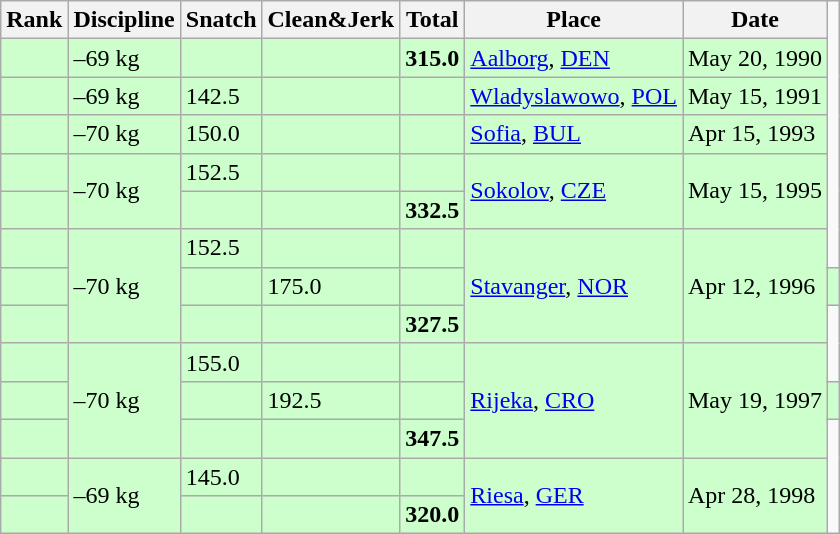<table class="wikitable">
<tr>
<th>Rank</th>
<th>Discipline</th>
<th>Snatch</th>
<th>Clean&Jerk</th>
<th>Total</th>
<th>Place</th>
<th>Date</th>
</tr>
<tr bgcolor=#CCFFCC>
<td><strong></strong></td>
<td>–69 kg</td>
<td></td>
<td></td>
<td><strong>315.0</strong></td>
<td><a href='#'>Aalborg</a>, <a href='#'>DEN</a></td>
<td>May 20, 1990</td>
</tr>
<tr bgcolor=#CCFFCC>
<td></td>
<td>–69 kg</td>
<td>142.5</td>
<td></td>
<td></td>
<td><a href='#'>Wladyslawowo</a>, <a href='#'>POL</a></td>
<td>May 15, 1991</td>
</tr>
<tr bgcolor=#CCFFCC>
<td></td>
<td>–70 kg</td>
<td>150.0</td>
<td></td>
<td></td>
<td><a href='#'>Sofia</a>, <a href='#'>BUL</a></td>
<td>Apr 15, 1993</td>
</tr>
<tr bgcolor=#CCFFCC>
<td></td>
<td rowspan=2>–70 kg</td>
<td>152.5</td>
<td></td>
<td></td>
<td rowspan=2><a href='#'>Sokolov</a>, <a href='#'>CZE</a></td>
<td rowspan=2>May 15, 1995</td>
</tr>
<tr bgcolor=#CCFFCC>
<td><strong></strong></td>
<td></td>
<td></td>
<td><strong>332.5</strong></td>
</tr>
<tr bgcolor=#CCFFCC>
<td></td>
<td rowspan=3>–70 kg</td>
<td>152.5</td>
<td></td>
<td></td>
<td rowspan=3><a href='#'>Stavanger</a>, <a href='#'>NOR</a></td>
<td rowspan=3>Apr 12, 1996</td>
</tr>
<tr bgcolor=#CCFFCC>
<td></td>
<td></td>
<td>175.0</td>
<td></td>
<td></td>
</tr>
<tr bgcolor=#CCFFCC>
<td><strong></strong></td>
<td></td>
<td></td>
<td><strong>327.5</strong></td>
</tr>
<tr bgcolor=#CCFFCC>
<td></td>
<td rowspan=3>–70 kg</td>
<td>155.0</td>
<td></td>
<td></td>
<td rowspan=3><a href='#'>Rijeka</a>, <a href='#'>CRO</a></td>
<td rowspan=3>May 19, 1997</td>
</tr>
<tr bgcolor=#CCFFCC>
<td></td>
<td></td>
<td>192.5</td>
<td></td>
<td></td>
</tr>
<tr bgcolor=#CCFFCC>
<td><strong></strong></td>
<td></td>
<td></td>
<td><strong>347.5</strong></td>
</tr>
<tr bgcolor=#CCFFCC>
<td></td>
<td rowspan=2>–69 kg</td>
<td>145.0</td>
<td></td>
<td></td>
<td rowspan=2><a href='#'>Riesa</a>, <a href='#'>GER</a></td>
<td rowspan=2>Apr 28, 1998</td>
</tr>
<tr bgcolor=#CCFFCC>
<td><strong></strong></td>
<td></td>
<td></td>
<td><strong>320.0</strong></td>
</tr>
</table>
